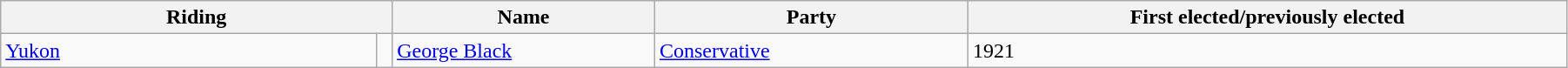<table class="wikitable" width=95%>
<tr>
<th colspan=2 width=25%>Riding</th>
<th>Name</th>
<th width=20%>Party</th>
<th>First elected/previously elected</th>
</tr>
<tr>
<td width=24%><a href='#'>Yukon</a></td>
<td></td>
<td><a href='#'>George Black</a></td>
<td><a href='#'>Conservative</a></td>
<td>1921</td>
</tr>
</table>
